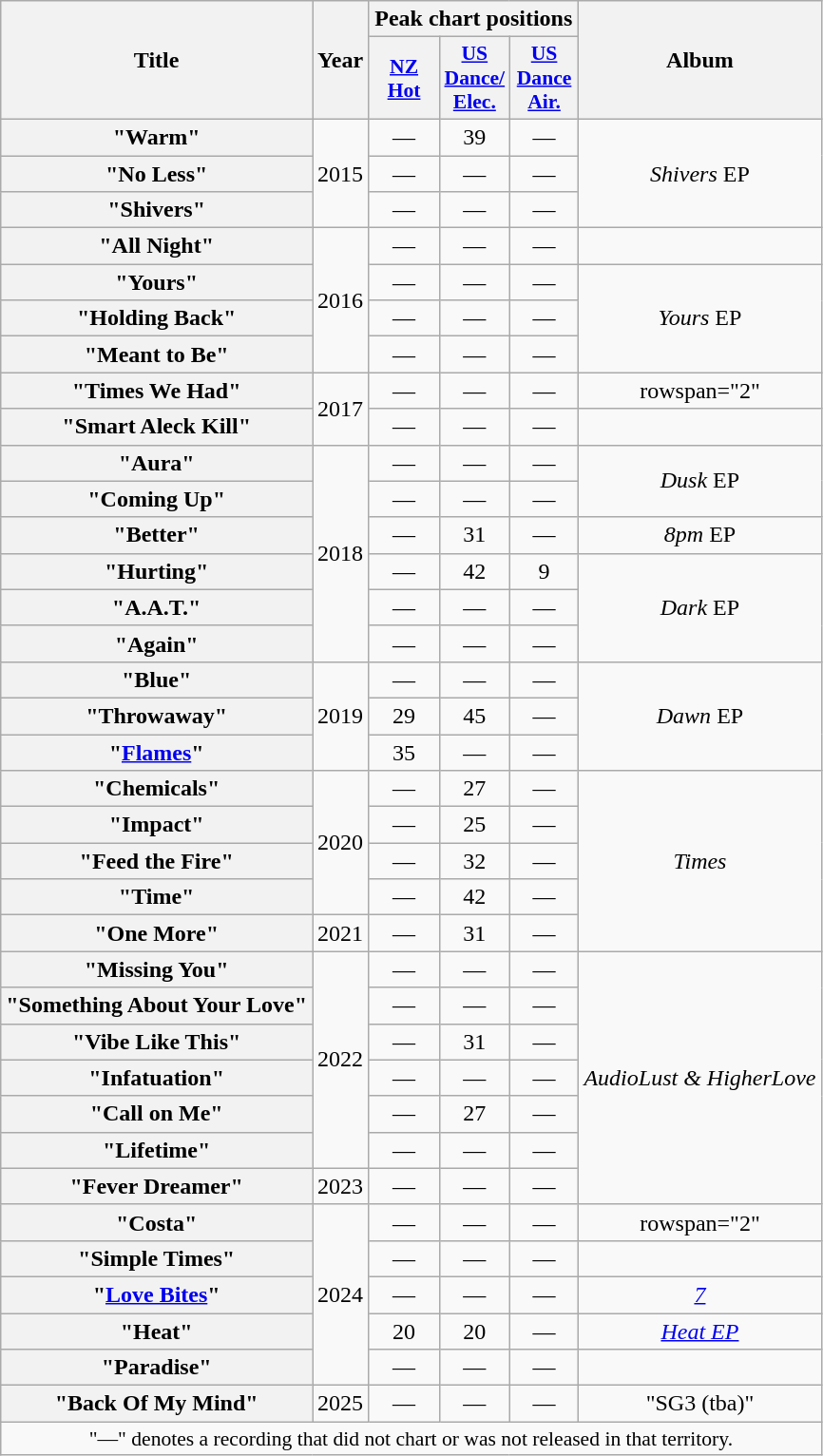<table class="wikitable plainrowheaders" style="text-align:center;">
<tr>
<th scope="col" rowspan="2">Title</th>
<th scope="col" rowspan="2">Year</th>
<th scope="col" colspan="3">Peak chart positions</th>
<th scope="col" rowspan="2">Album</th>
</tr>
<tr>
<th scope="col" style="width:3em;font-size:90%;"><a href='#'>NZ<br>Hot</a><br></th>
<th scope="col" style="width:2.9em;font-size:90%;"><a href='#'>US<br>Dance/<br>Elec.</a><br></th>
<th scope="col" style="width:2.9em;font-size:90%;"><a href='#'>US<br>Dance<br>Air.</a><br></th>
</tr>
<tr>
<th scope="row">"Warm"</th>
<td rowspan="3">2015</td>
<td>—</td>
<td>39</td>
<td>—</td>
<td rowspan="3"><em>Shivers</em> EP</td>
</tr>
<tr>
<th scope="row">"No Less"<br></th>
<td>—</td>
<td>—</td>
<td>—</td>
</tr>
<tr>
<th scope="row">"Shivers"<br></th>
<td>—</td>
<td>—</td>
<td>—</td>
</tr>
<tr>
<th scope="row">"All Night"<br></th>
<td rowspan="4">2016</td>
<td>—</td>
<td>—</td>
<td>—</td>
<td></td>
</tr>
<tr>
<th scope="row">"Yours"</th>
<td>—</td>
<td>—</td>
<td>—</td>
<td rowspan="3"><em>Yours</em> EP</td>
</tr>
<tr>
<th scope="row">"Holding Back"<br></th>
<td>—</td>
<td>—</td>
<td>—</td>
</tr>
<tr>
<th scope="row">"Meant to Be"</th>
<td>—</td>
<td>—</td>
<td>—</td>
</tr>
<tr>
<th scope="row">"Times We Had"<br></th>
<td rowspan="2">2017</td>
<td>—</td>
<td>—</td>
<td>—</td>
<td>rowspan="2" </td>
</tr>
<tr>
<th scope="row">"Smart Aleck Kill"<br></th>
<td>—</td>
<td>—</td>
<td>—</td>
</tr>
<tr>
<th scope="row">"Aura"<br></th>
<td rowspan="6">2018</td>
<td>—</td>
<td>—</td>
<td>—</td>
<td rowspan="2"><em>Dusk</em> EP</td>
</tr>
<tr>
<th scope="row">"Coming Up"</th>
<td>—</td>
<td>—</td>
<td>—</td>
</tr>
<tr>
<th scope="row">"Better"<br></th>
<td>—</td>
<td>31</td>
<td>—</td>
<td><em>8pm</em> EP</td>
</tr>
<tr>
<th scope="row">"Hurting"<br></th>
<td>—</td>
<td>42</td>
<td>9</td>
<td rowspan="3"><em>Dark</em> EP</td>
</tr>
<tr>
<th scope="row">"A.A.T."<br></th>
<td>—</td>
<td>—</td>
<td>—</td>
</tr>
<tr>
<th scope="row">"Again"<br></th>
<td>—</td>
<td>—</td>
<td>—</td>
</tr>
<tr>
<th scope="row">"Blue"</th>
<td rowspan="3">2019</td>
<td>—</td>
<td>—</td>
<td>—</td>
<td rowspan="3"><em>Dawn</em> EP</td>
</tr>
<tr>
<th scope="row">"Throwaway"<br></th>
<td>29</td>
<td>45</td>
<td>—</td>
</tr>
<tr>
<th scope="row">"<a href='#'>Flames</a>"<br></th>
<td>35</td>
<td>—</td>
<td>—</td>
</tr>
<tr>
<th scope="row">"Chemicals"</th>
<td rowspan="4">2020</td>
<td>—</td>
<td>27</td>
<td>—</td>
<td rowspan="5"><em>Times</em></td>
</tr>
<tr>
<th scope="row">"Impact"<br></th>
<td>—</td>
<td>25</td>
<td>—</td>
</tr>
<tr>
<th scope="row">"Feed the Fire"<br></th>
<td>—</td>
<td>32</td>
<td>—</td>
</tr>
<tr>
<th scope="row">"Time"<br></th>
<td>—</td>
<td>42</td>
<td>—</td>
</tr>
<tr>
<th scope="row">"One More"<br></th>
<td>2021</td>
<td>—</td>
<td>31</td>
<td>—</td>
</tr>
<tr>
<th scope="row">"Missing You"</th>
<td rowspan="6">2022</td>
<td>—</td>
<td>—</td>
<td>—</td>
<td rowspan="7"><em>AudioLust & HigherLove</em></td>
</tr>
<tr>
<th scope="row">"Something About Your Love"</th>
<td>—</td>
<td>—</td>
<td>—</td>
</tr>
<tr>
<th scope="row">"Vibe Like This"<br></th>
<td>—</td>
<td>31</td>
<td>—</td>
</tr>
<tr>
<th scope="row">"Infatuation"</th>
<td>—</td>
<td>—</td>
<td>—</td>
</tr>
<tr>
<th scope="row">"Call on Me"<br></th>
<td>—</td>
<td>27</td>
<td>—</td>
</tr>
<tr>
<th scope="row">"Lifetime"</th>
<td>—</td>
<td>—</td>
<td>—</td>
</tr>
<tr>
<th scope="row">"Fever Dreamer"<br></th>
<td>2023</td>
<td>—</td>
<td>—</td>
<td>—</td>
</tr>
<tr>
<th scope="row">"Costa"<br></th>
<td rowspan="5">2024</td>
<td>—</td>
<td>—</td>
<td>—</td>
<td>rowspan="2" </td>
</tr>
<tr>
<th scope="row">"Simple Times"<br></th>
<td>—</td>
<td>—</td>
<td>—</td>
</tr>
<tr>
<th scope="row">"<a href='#'>Love Bites</a>"<br></th>
<td>—</td>
<td>—</td>
<td>—</td>
<td><em><a href='#'>7</a></em></td>
</tr>
<tr>
<th scope="row">"Heat"<br></th>
<td>20</td>
<td>20</td>
<td>—</td>
<td><em><a href='#'>Heat EP</a></em></td>
</tr>
<tr>
<th scope="row">"Paradise"<br></th>
<td>—</td>
<td>—</td>
<td>—</td>
<td></td>
</tr>
<tr>
<th scope="row">"Back Of My Mind"</th>
<td>2025</td>
<td>—</td>
<td>—</td>
<td>—</td>
<td>"SG3 (tba)"</td>
</tr>
<tr>
<td colspan="14" style="font-size:90%">"—" denotes a recording that did not chart or was not released in that territory.</td>
</tr>
</table>
